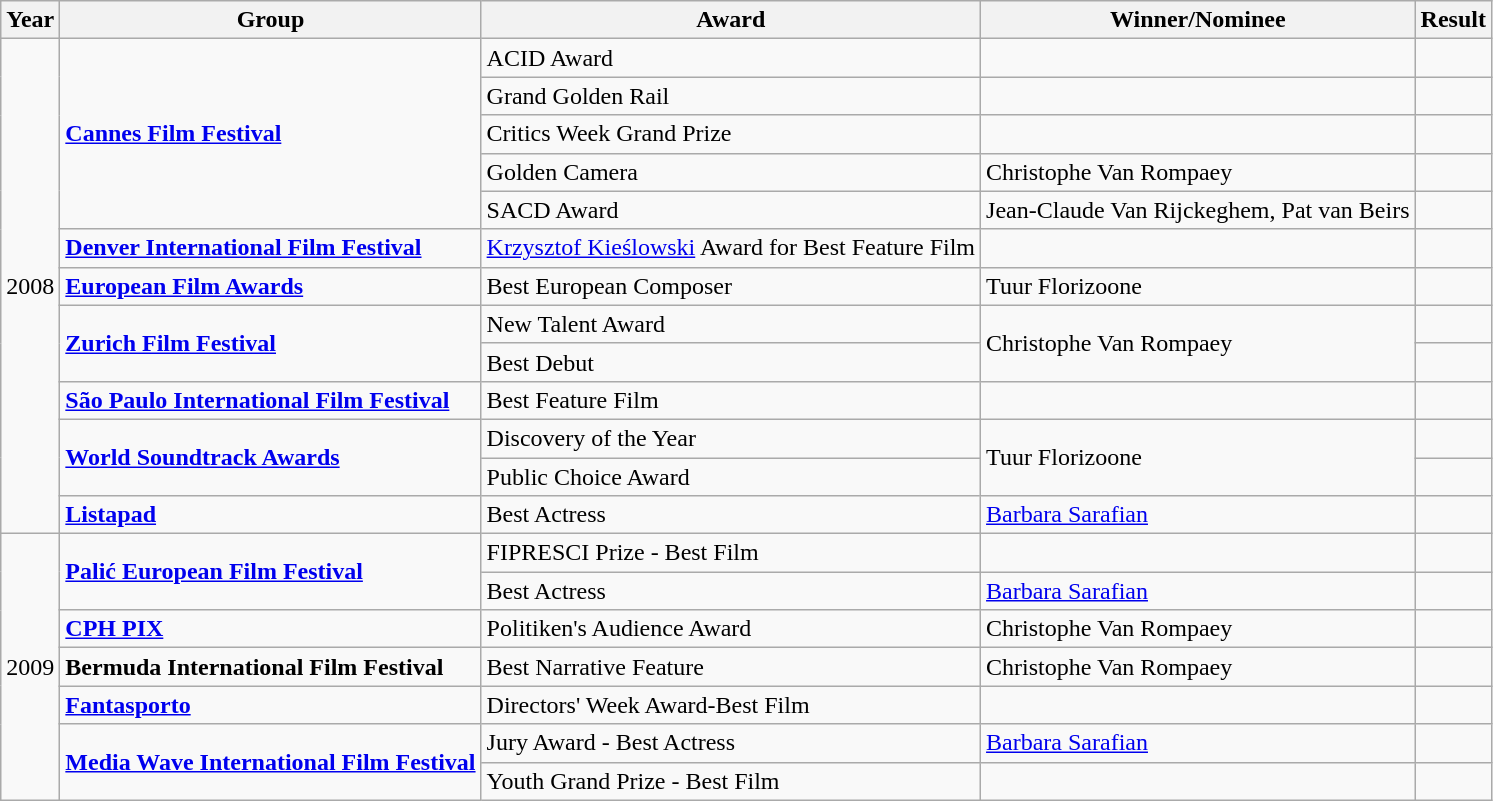<table class="wikitable">
<tr>
<th>Year</th>
<th>Group</th>
<th>Award</th>
<th>Winner/Nominee</th>
<th>Result</th>
</tr>
<tr>
<td rowspan="13">2008</td>
<td rowspan="5"><strong><a href='#'>Cannes Film Festival</a></strong></td>
<td>ACID Award</td>
<td></td>
<td></td>
</tr>
<tr>
<td>Grand Golden Rail</td>
<td></td>
<td></td>
</tr>
<tr>
<td>Critics Week Grand Prize</td>
<td></td>
<td></td>
</tr>
<tr>
<td>Golden Camera</td>
<td>Christophe Van Rompaey</td>
<td></td>
</tr>
<tr>
<td>SACD Award</td>
<td>Jean-Claude Van Rijckeghem, Pat van Beirs</td>
<td></td>
</tr>
<tr>
<td><strong><a href='#'>Denver International Film Festival</a></strong></td>
<td><a href='#'>Krzysztof Kieślowski</a> Award for Best Feature Film</td>
<td></td>
<td></td>
</tr>
<tr>
<td><strong><a href='#'>European Film Awards</a></strong></td>
<td>Best European Composer</td>
<td>Tuur Florizoone</td>
<td></td>
</tr>
<tr>
<td rowspan="2"><strong><a href='#'>Zurich Film Festival</a></strong></td>
<td>New Talent Award</td>
<td rowspan="2">Christophe Van Rompaey</td>
<td></td>
</tr>
<tr>
<td>Best Debut</td>
<td></td>
</tr>
<tr>
<td><strong><a href='#'>São Paulo International Film Festival</a></strong></td>
<td>Best Feature Film</td>
<td></td>
<td></td>
</tr>
<tr>
<td rowspan="2"><strong><a href='#'>World Soundtrack Awards</a></strong></td>
<td>Discovery of the Year</td>
<td rowspan="2">Tuur Florizoone</td>
<td></td>
</tr>
<tr>
<td>Public Choice Award</td>
<td></td>
</tr>
<tr>
<td><strong><a href='#'>Listapad</a></strong></td>
<td>Best Actress</td>
<td><a href='#'>Barbara Sarafian</a></td>
<td></td>
</tr>
<tr>
<td rowspan="9">2009</td>
<td rowspan="2"><strong><a href='#'>Palić European Film Festival</a></strong></td>
<td>FIPRESCI Prize - Best Film</td>
<td></td>
<td></td>
</tr>
<tr>
<td>Best Actress</td>
<td><a href='#'>Barbara Sarafian</a></td>
<td></td>
</tr>
<tr>
<td><strong><a href='#'>CPH PIX</a></strong></td>
<td>Politiken's Audience Award</td>
<td>Christophe Van Rompaey</td>
<td></td>
</tr>
<tr>
<td><strong>Bermuda International Film Festival</strong></td>
<td>Best Narrative Feature</td>
<td>Christophe Van Rompaey</td>
<td></td>
</tr>
<tr>
<td><strong><a href='#'>Fantasporto</a></strong></td>
<td>Directors' Week Award-Best Film</td>
<td></td>
<td></td>
</tr>
<tr>
<td rowspan="2"><strong><a href='#'>Media Wave International Film Festival</a></strong></td>
<td>Jury Award - Best Actress</td>
<td><a href='#'>Barbara Sarafian</a></td>
<td></td>
</tr>
<tr>
<td>Youth Grand Prize - Best Film</td>
<td></td>
<td></td>
</tr>
</table>
